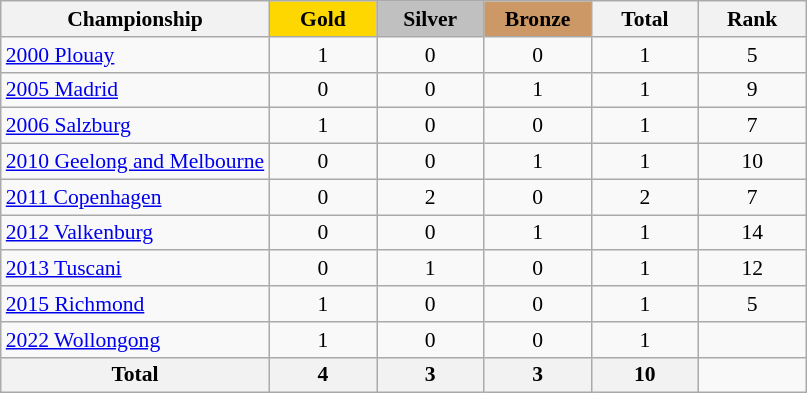<table class="wikitable sortable" border="1" style="text-align:center; font-size:90%;">
<tr>
<th style="width:15:em;">Championship</th>
<td style="background:gold; width:4.5em; font-weight:bold;">Gold</td>
<td style="background:silver; width:4.5em; font-weight:bold;">Silver</td>
<td style="background:#cc9966; width:4.5em; font-weight:bold;">Bronze</td>
<th style="width:4.5em;">Total</th>
<th style="width:4.5em;">Rank</th>
</tr>
<tr>
<td align=left> <a href='#'>2000 Plouay</a></td>
<td>1</td>
<td>0</td>
<td>0</td>
<td>1</td>
<td>5</td>
</tr>
<tr>
<td align=left> <a href='#'>2005 Madrid</a></td>
<td>0</td>
<td>0</td>
<td>1</td>
<td>1</td>
<td>9</td>
</tr>
<tr>
<td align=left> <a href='#'>2006 Salzburg</a></td>
<td>1</td>
<td>0</td>
<td>0</td>
<td>1</td>
<td>7</td>
</tr>
<tr>
<td align=left> <a href='#'>2010 Geelong and Melbourne</a></td>
<td>0</td>
<td>0</td>
<td>1</td>
<td>1</td>
<td>10</td>
</tr>
<tr>
<td align=left> <a href='#'>2011 Copenhagen</a></td>
<td>0</td>
<td>2</td>
<td>0</td>
<td>2</td>
<td>7</td>
</tr>
<tr>
<td align=left> <a href='#'>2012 Valkenburg</a></td>
<td>0</td>
<td>0</td>
<td>1</td>
<td>1</td>
<td>14</td>
</tr>
<tr>
<td align=left> <a href='#'>2013 Tuscani</a></td>
<td>0</td>
<td>1</td>
<td>0</td>
<td>1</td>
<td>12</td>
</tr>
<tr>
<td align=left> <a href='#'>2015 Richmond</a></td>
<td>1</td>
<td>0</td>
<td>0</td>
<td>1</td>
<td>5</td>
</tr>
<tr>
<td align=left> <a href='#'>2022 Wollongong</a></td>
<td>1</td>
<td>0</td>
<td>0</td>
<td>1</td>
<td></td>
</tr>
<tr>
<th>Total</th>
<th>4</th>
<th>3</th>
<th>3</th>
<th>10</th>
</tr>
</table>
